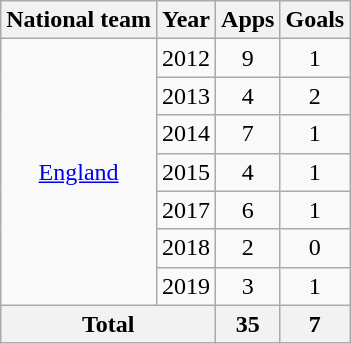<table class="wikitable" style="text-align: center;">
<tr>
<th>National team</th>
<th>Year</th>
<th>Apps</th>
<th>Goals</th>
</tr>
<tr>
<td rowspan="7"><a href='#'>England</a></td>
<td>2012</td>
<td>9</td>
<td>1</td>
</tr>
<tr>
<td>2013</td>
<td>4</td>
<td>2</td>
</tr>
<tr>
<td>2014</td>
<td>7</td>
<td>1</td>
</tr>
<tr>
<td>2015</td>
<td>4</td>
<td>1</td>
</tr>
<tr>
<td>2017</td>
<td>6</td>
<td>1</td>
</tr>
<tr>
<td>2018</td>
<td>2</td>
<td>0</td>
</tr>
<tr>
<td>2019</td>
<td>3</td>
<td>1</td>
</tr>
<tr>
<th colspan="2">Total</th>
<th>35</th>
<th>7</th>
</tr>
</table>
